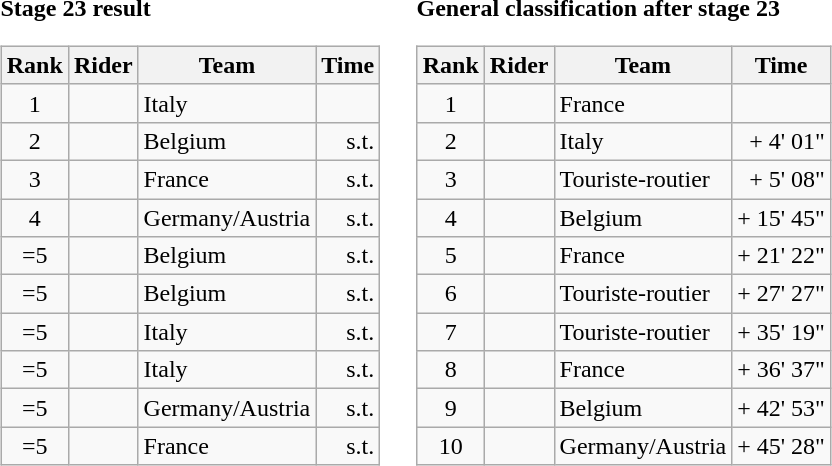<table>
<tr>
<td><strong>Stage 23 result</strong><br><table class="wikitable">
<tr>
<th scope="col">Rank</th>
<th scope="col">Rider</th>
<th scope="col">Team</th>
<th scope="col">Time</th>
</tr>
<tr>
<td style="text-align:center;">1</td>
<td></td>
<td>Italy</td>
<td style="text-align:right;"></td>
</tr>
<tr>
<td style="text-align:center;">2</td>
<td></td>
<td>Belgium</td>
<td style="text-align:right;">s.t.</td>
</tr>
<tr>
<td style="text-align:center;">3</td>
<td></td>
<td>France</td>
<td style="text-align:right;">s.t.</td>
</tr>
<tr>
<td style="text-align:center;">4</td>
<td></td>
<td>Germany/Austria</td>
<td style="text-align:right;">s.t.</td>
</tr>
<tr>
<td style="text-align:center;">=5</td>
<td></td>
<td>Belgium</td>
<td style="text-align:right;">s.t.</td>
</tr>
<tr>
<td style="text-align:center;">=5</td>
<td></td>
<td>Belgium</td>
<td style="text-align:right;">s.t.</td>
</tr>
<tr>
<td style="text-align:center;">=5</td>
<td></td>
<td>Italy</td>
<td style="text-align:right;">s.t.</td>
</tr>
<tr>
<td style="text-align:center;">=5</td>
<td></td>
<td>Italy</td>
<td style="text-align:right;">s.t.</td>
</tr>
<tr>
<td style="text-align:center;">=5</td>
<td></td>
<td>Germany/Austria</td>
<td style="text-align:right;">s.t.</td>
</tr>
<tr>
<td style="text-align:center;">=5</td>
<td></td>
<td>France</td>
<td style="text-align:right;">s.t.</td>
</tr>
</table>
</td>
<td></td>
<td><strong>General classification after stage 23</strong><br><table class="wikitable">
<tr>
<th scope="col">Rank</th>
<th scope="col">Rider</th>
<th scope="col">Team</th>
<th scope="col">Time</th>
</tr>
<tr>
<td style="text-align:center;">1</td>
<td></td>
<td>France</td>
<td style="text-align:right;"></td>
</tr>
<tr>
<td style="text-align:center;">2</td>
<td></td>
<td>Italy</td>
<td style="text-align:right;">+ 4' 01"</td>
</tr>
<tr>
<td style="text-align:center;">3</td>
<td></td>
<td>Touriste-routier</td>
<td style="text-align:right;">+ 5' 08"</td>
</tr>
<tr>
<td style="text-align:center;">4</td>
<td></td>
<td>Belgium</td>
<td style="text-align:right;">+ 15' 45"</td>
</tr>
<tr>
<td style="text-align:center;">5</td>
<td></td>
<td>France</td>
<td style="text-align:right;">+ 21' 22"</td>
</tr>
<tr>
<td style="text-align:center;">6</td>
<td></td>
<td>Touriste-routier</td>
<td style="text-align:right;">+ 27' 27"</td>
</tr>
<tr>
<td style="text-align:center;">7</td>
<td></td>
<td>Touriste-routier</td>
<td style="text-align:right;">+ 35' 19"</td>
</tr>
<tr>
<td style="text-align:center;">8</td>
<td></td>
<td>France</td>
<td style="text-align:right;">+ 36' 37"</td>
</tr>
<tr>
<td style="text-align:center;">9</td>
<td></td>
<td>Belgium</td>
<td style="text-align:right;">+ 42' 53"</td>
</tr>
<tr>
<td style="text-align:center;">10</td>
<td></td>
<td>Germany/Austria</td>
<td style="text-align:right;">+ 45' 28"</td>
</tr>
</table>
</td>
</tr>
</table>
